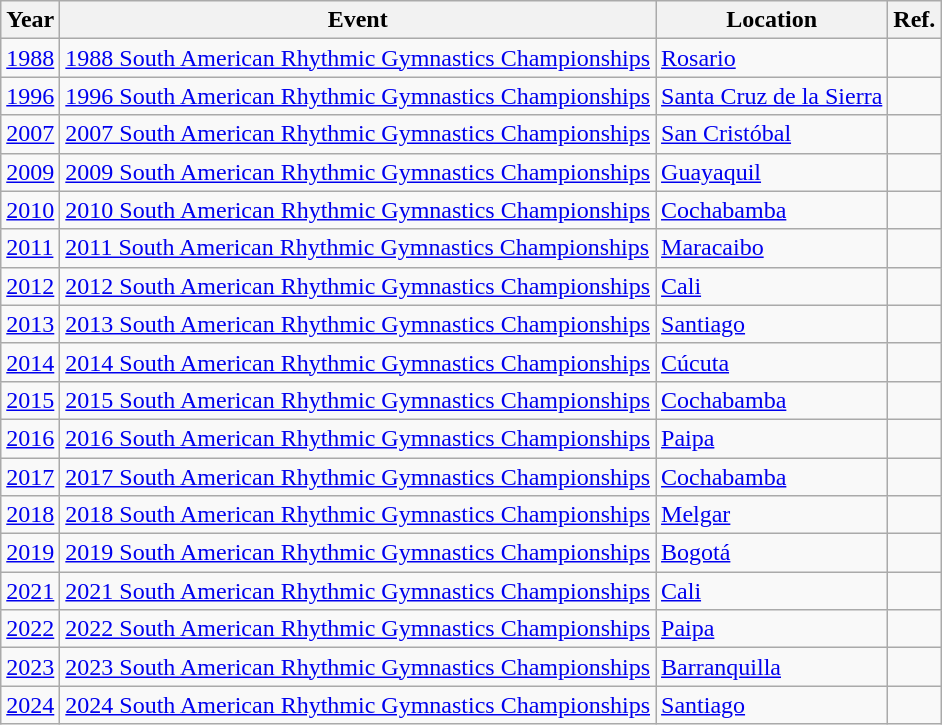<table class="wikitable sortable">
<tr>
<th>Year</th>
<th>Event</th>
<th>Location</th>
<th>Ref.</th>
</tr>
<tr>
<td><a href='#'>1988</a></td>
<td><a href='#'>1988 South American Rhythmic Gymnastics Championships</a></td>
<td> <a href='#'>Rosario</a></td>
<td></td>
</tr>
<tr>
<td><a href='#'>1996</a></td>
<td><a href='#'>1996 South American Rhythmic Gymnastics Championships</a></td>
<td> <a href='#'>Santa Cruz de la Sierra</a></td>
<td></td>
</tr>
<tr>
<td><a href='#'>2007</a></td>
<td><a href='#'>2007 South American Rhythmic Gymnastics Championships</a></td>
<td> <a href='#'>San Cristóbal</a></td>
<td></td>
</tr>
<tr>
<td><a href='#'>2009</a></td>
<td><a href='#'>2009 South American Rhythmic Gymnastics Championships</a></td>
<td> <a href='#'>Guayaquil</a></td>
<td></td>
</tr>
<tr>
<td><a href='#'>2010</a></td>
<td><a href='#'>2010 South American Rhythmic Gymnastics Championships</a></td>
<td> <a href='#'>Cochabamba</a></td>
<td></td>
</tr>
<tr>
<td><a href='#'>2011</a></td>
<td><a href='#'>2011 South American Rhythmic Gymnastics Championships</a></td>
<td> <a href='#'>Maracaibo</a></td>
<td></td>
</tr>
<tr>
<td><a href='#'>2012</a></td>
<td><a href='#'>2012 South American Rhythmic Gymnastics Championships</a></td>
<td> <a href='#'>Cali</a></td>
<td></td>
</tr>
<tr>
<td><a href='#'>2013</a></td>
<td><a href='#'>2013 South American Rhythmic Gymnastics Championships</a></td>
<td> <a href='#'>Santiago</a></td>
<td></td>
</tr>
<tr>
<td><a href='#'>2014</a></td>
<td><a href='#'>2014 South American Rhythmic Gymnastics Championships</a></td>
<td> <a href='#'>Cúcuta</a></td>
<td></td>
</tr>
<tr>
<td><a href='#'>2015</a></td>
<td><a href='#'>2015 South American Rhythmic Gymnastics Championships</a></td>
<td> <a href='#'>Cochabamba</a></td>
<td></td>
</tr>
<tr>
<td><a href='#'>2016</a></td>
<td><a href='#'>2016 South American Rhythmic Gymnastics Championships</a></td>
<td> <a href='#'>Paipa</a></td>
<td></td>
</tr>
<tr>
<td><a href='#'>2017</a></td>
<td><a href='#'>2017 South American Rhythmic Gymnastics Championships</a></td>
<td> <a href='#'>Cochabamba</a></td>
<td></td>
</tr>
<tr>
<td><a href='#'>2018</a></td>
<td><a href='#'>2018 South American Rhythmic Gymnastics Championships</a></td>
<td> <a href='#'>Melgar</a></td>
<td></td>
</tr>
<tr>
<td><a href='#'>2019</a></td>
<td><a href='#'>2019 South American Rhythmic Gymnastics Championships</a></td>
<td> <a href='#'>Bogotá</a></td>
<td></td>
</tr>
<tr>
<td><a href='#'>2021</a></td>
<td><a href='#'>2021 South American Rhythmic Gymnastics Championships</a></td>
<td> <a href='#'>Cali</a></td>
<td></td>
</tr>
<tr>
<td><a href='#'>2022</a></td>
<td><a href='#'>2022 South American Rhythmic Gymnastics Championships</a></td>
<td> <a href='#'>Paipa</a></td>
<td></td>
</tr>
<tr>
<td><a href='#'>2023</a></td>
<td><a href='#'>2023 South American Rhythmic Gymnastics Championships</a></td>
<td> <a href='#'>Barranquilla</a></td>
<td></td>
</tr>
<tr>
<td><a href='#'>2024</a></td>
<td><a href='#'>2024 South American Rhythmic Gymnastics Championships</a></td>
<td> <a href='#'>Santiago</a></td>
<td></td>
</tr>
</table>
